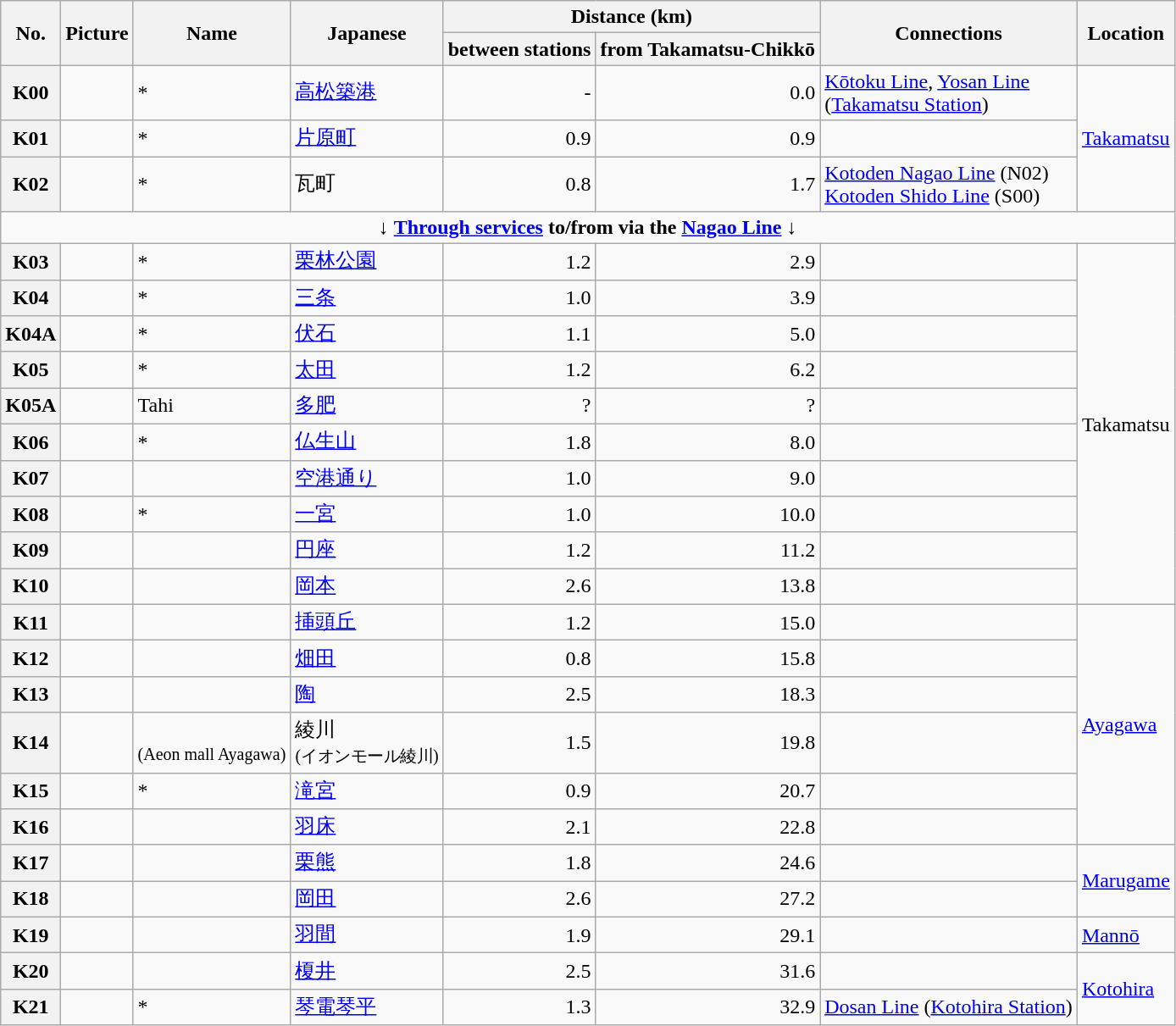<table class="wikitable" rules="all">
<tr>
<th rowspan=2>No.</th>
<th rowspan=2>Picture</th>
<th rowspan=2>Name</th>
<th rowspan=2>Japanese</th>
<th colspan=2>Distance (km)</th>
<th rowspan=2>Connections</th>
<th rowspan=2>Location</th>
</tr>
<tr>
<th>between stations</th>
<th>from Takamatsu-Chikkō</th>
</tr>
<tr>
<th>K00</th>
<td></td>
<td>*</td>
<td><a href='#'>高松築港</a></td>
<td style="text-align:right;">-</td>
<td style="text-align:right;">0.0</td>
<td><a href='#'>Kōtoku Line</a>, <a href='#'>Yosan Line</a><br> (<a href='#'>Takamatsu Station</a>)</td>
<td rowspan="3"><a href='#'>Takamatsu</a></td>
</tr>
<tr>
<th>K01</th>
<td></td>
<td>*</td>
<td><a href='#'>片原町</a></td>
<td style="text-align:right;">0.9</td>
<td style="text-align:right;">0.9</td>
<td> </td>
</tr>
<tr>
<th>K02</th>
<td></td>
<td>*</td>
<td>瓦町</td>
<td style="text-align:right;">0.8</td>
<td style="text-align:right;">1.7</td>
<td> <a href='#'>Kotoden Nagao Line</a> (N02) <br> <a href='#'>Kotoden Shido Line</a> (S00)</td>
</tr>
<tr>
<td colspan="8" align="center">↓ <strong><a href='#'>Through services</a> to/from  via the <a href='#'>Nagao Line</a></strong> ↓</td>
</tr>
<tr>
<th>K03</th>
<td></td>
<td>*</td>
<td><a href='#'>栗林公園</a></td>
<td style="text-align:right;">1.2</td>
<td style="text-align:right;">2.9</td>
<td> </td>
<td rowspan=10>Takamatsu</td>
</tr>
<tr>
<th>K04</th>
<td></td>
<td>*</td>
<td><a href='#'>三条</a></td>
<td style="text-align:right;">1.0</td>
<td style="text-align:right;">3.9</td>
<td> </td>
</tr>
<tr>
<th>K04A</th>
<td></td>
<td>*</td>
<td><a href='#'>伏石</a></td>
<td style="text-align:right;">1.1</td>
<td style="text-align:right;">5.0</td>
<td> </td>
</tr>
<tr>
<th>K05</th>
<td></td>
<td>*</td>
<td><a href='#'>太田</a></td>
<td style="text-align:right;">1.2</td>
<td style="text-align:right;">6.2</td>
<td> </td>
</tr>
<tr>
<th><strong>K05A</strong></th>
<td></td>
<td>Tahi</td>
<td><a href='#'>多肥</a></td>
<td style="text-align:right;">?</td>
<td style="text-align:right;">?</td>
<td> </td>
</tr>
<tr>
<th>K06</th>
<td></td>
<td>*</td>
<td><a href='#'>仏生山</a></td>
<td style="text-align:right;">1.8</td>
<td style="text-align:right;">8.0</td>
<td> </td>
</tr>
<tr>
<th>K07</th>
<td></td>
<td></td>
<td><a href='#'>空港通り</a></td>
<td style="text-align:right;">1.0</td>
<td style="text-align:right;">9.0</td>
<td> </td>
</tr>
<tr>
<th>K08</th>
<td></td>
<td>*</td>
<td><a href='#'>一宮</a></td>
<td style="text-align:right;">1.0</td>
<td style="text-align:right;">10.0</td>
<td> </td>
</tr>
<tr>
<th>K09</th>
<td></td>
<td></td>
<td><a href='#'>円座</a></td>
<td style="text-align:right;">1.2</td>
<td style="text-align:right;">11.2</td>
<td> </td>
</tr>
<tr>
<th>K10</th>
<td></td>
<td></td>
<td><a href='#'>岡本</a></td>
<td style="text-align:right;">2.6</td>
<td style="text-align:right;">13.8</td>
<td> </td>
</tr>
<tr>
<th>K11</th>
<td></td>
<td></td>
<td><a href='#'>挿頭丘</a></td>
<td style="text-align:right;">1.2</td>
<td style="text-align:right;">15.0</td>
<td> </td>
<td rowspan=6><a href='#'>Ayagawa</a></td>
</tr>
<tr>
<th>K12</th>
<td></td>
<td></td>
<td><a href='#'>畑田</a></td>
<td style="text-align:right;">0.8</td>
<td style="text-align:right;">15.8</td>
<td> </td>
</tr>
<tr>
<th>K13</th>
<td></td>
<td></td>
<td><a href='#'>陶</a></td>
<td style="text-align:right;">2.5</td>
<td style="text-align:right;">18.3</td>
<td> </td>
</tr>
<tr>
<th>K14</th>
<td></td>
<td><br><small>(Aeon mall Ayagawa)</small></td>
<td>綾川<br><small>(イオンモール綾川)</small></td>
<td style="text-align:right;">1.5</td>
<td style="text-align:right;">19.8</td>
<td> </td>
</tr>
<tr>
<th>K15</th>
<td></td>
<td>*</td>
<td><a href='#'>滝宮</a></td>
<td style="text-align:right;">0.9</td>
<td style="text-align:right;">20.7</td>
<td> </td>
</tr>
<tr>
<th>K16</th>
<td></td>
<td></td>
<td><a href='#'>羽床</a></td>
<td style="text-align:right;">2.1</td>
<td style="text-align:right;">22.8</td>
<td> </td>
</tr>
<tr>
<th>K17</th>
<td></td>
<td></td>
<td><a href='#'>栗熊</a></td>
<td style="text-align:right;">1.8</td>
<td style="text-align:right;">24.6</td>
<td> </td>
<td rowspan="2"><a href='#'>Marugame</a></td>
</tr>
<tr>
<th>K18</th>
<td></td>
<td></td>
<td><a href='#'>岡田</a></td>
<td style="text-align:right;">2.6</td>
<td style="text-align:right;">27.2</td>
<td> </td>
</tr>
<tr>
<th>K19</th>
<td></td>
<td></td>
<td><a href='#'>羽間</a></td>
<td style="text-align:right;">1.9</td>
<td style="text-align:right;">29.1</td>
<td> </td>
<td><a href='#'>Mannō</a></td>
</tr>
<tr>
<th>K20</th>
<td></td>
<td></td>
<td><a href='#'>榎井</a></td>
<td style="text-align:right;">2.5</td>
<td style="text-align:right;">31.6</td>
<td> </td>
<td rowspan="2"><a href='#'>Kotohira</a></td>
</tr>
<tr>
<th>K21</th>
<td></td>
<td>*</td>
<td><a href='#'>琴電琴平</a></td>
<td style="text-align:right;">1.3</td>
<td style="text-align:right;">32.9</td>
<td><a href='#'>Dosan Line</a> (<a href='#'>Kotohira Station</a>)</td>
</tr>
</table>
